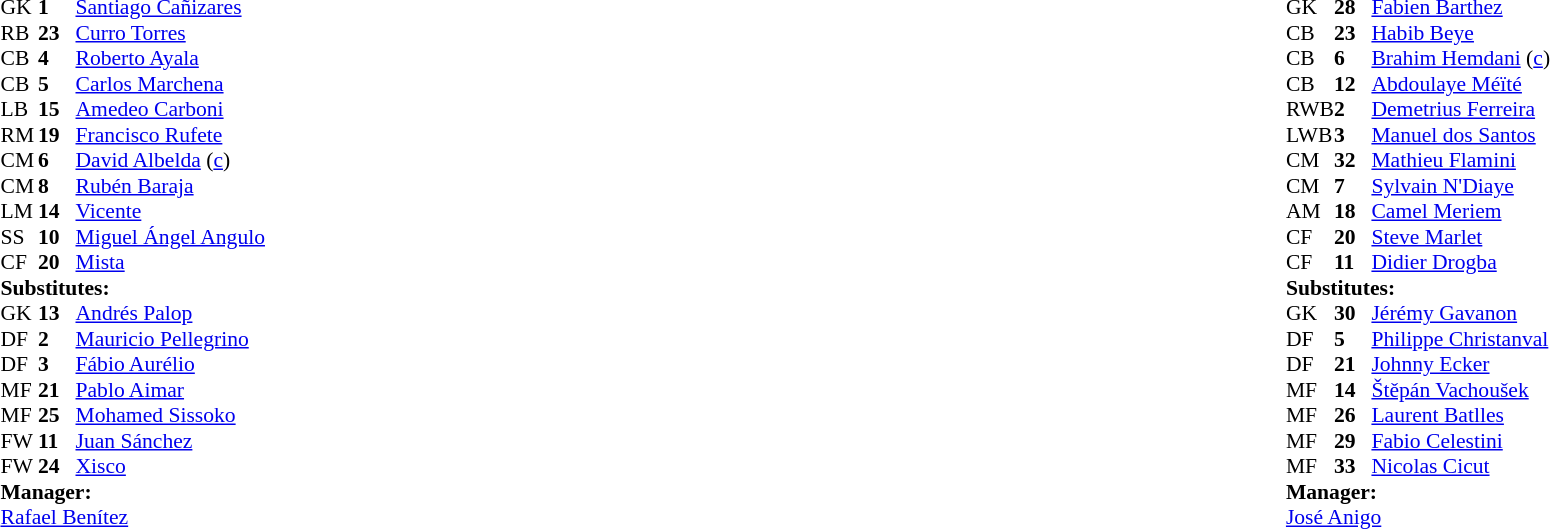<table width="100%">
<tr>
<td valign="top" width="40%"><br><table style="font-size:90%" cellspacing="0" cellpadding="0">
<tr>
<th width=25></th>
<th width=25></th>
</tr>
<tr>
<td>GK</td>
<td><strong>1</strong></td>
<td> <a href='#'>Santiago Cañizares</a></td>
</tr>
<tr>
<td>RB</td>
<td><strong>23</strong></td>
<td> <a href='#'>Curro Torres</a></td>
</tr>
<tr>
<td>CB</td>
<td><strong>4</strong></td>
<td> <a href='#'>Roberto Ayala</a></td>
</tr>
<tr>
<td>CB</td>
<td><strong>5</strong></td>
<td> <a href='#'>Carlos Marchena</a></td>
<td></td>
<td></td>
</tr>
<tr>
<td>LB</td>
<td><strong>15</strong></td>
<td> <a href='#'>Amedeo Carboni</a></td>
<td></td>
</tr>
<tr>
<td>RM</td>
<td><strong>19</strong></td>
<td> <a href='#'>Francisco Rufete</a></td>
<td></td>
<td></td>
</tr>
<tr>
<td>CM</td>
<td><strong>6</strong></td>
<td> <a href='#'>David Albelda</a> (<a href='#'>c</a>)</td>
</tr>
<tr>
<td>CM</td>
<td><strong>8</strong></td>
<td> <a href='#'>Rubén Baraja</a></td>
</tr>
<tr>
<td>LM</td>
<td><strong>14</strong></td>
<td> <a href='#'>Vicente</a></td>
<td></td>
</tr>
<tr>
<td>SS</td>
<td><strong>10</strong></td>
<td> <a href='#'>Miguel Ángel Angulo</a></td>
<td></td>
<td></td>
</tr>
<tr>
<td>CF</td>
<td><strong>20</strong></td>
<td> <a href='#'>Mista</a></td>
</tr>
<tr>
<td colspan=3><strong>Substitutes:</strong></td>
</tr>
<tr>
<td>GK</td>
<td><strong>13</strong></td>
<td> <a href='#'>Andrés Palop</a></td>
</tr>
<tr>
<td>DF</td>
<td><strong>2</strong></td>
<td> <a href='#'>Mauricio Pellegrino</a></td>
<td></td>
<td></td>
</tr>
<tr>
<td>DF</td>
<td><strong>3</strong></td>
<td> <a href='#'>Fábio Aurélio</a></td>
</tr>
<tr>
<td>MF</td>
<td><strong>21</strong></td>
<td> <a href='#'>Pablo Aimar</a></td>
<td></td>
<td></td>
</tr>
<tr>
<td>MF</td>
<td><strong>25</strong></td>
<td> <a href='#'>Mohamed Sissoko</a></td>
<td></td>
<td></td>
</tr>
<tr>
<td>FW</td>
<td><strong>11</strong></td>
<td> <a href='#'>Juan Sánchez</a></td>
</tr>
<tr>
<td>FW</td>
<td><strong>24</strong></td>
<td> <a href='#'>Xisco</a></td>
</tr>
<tr>
<td colspan=3><strong>Manager:</strong></td>
</tr>
<tr>
<td colspan=4> <a href='#'>Rafael Benítez</a></td>
</tr>
</table>
</td>
<td valign="top"></td>
<td valign="top" width="50%"><br><table style="font-size: 90%; margin: auto;" cellspacing="0" cellpadding="0">
<tr>
<th width=25></th>
<th width=25></th>
</tr>
<tr>
<td>GK</td>
<td><strong>28</strong></td>
<td> <a href='#'>Fabien Barthez</a></td>
<td></td>
</tr>
<tr>
<td>CB</td>
<td><strong>23</strong></td>
<td> <a href='#'>Habib Beye</a></td>
</tr>
<tr>
<td>CB</td>
<td><strong>6</strong></td>
<td> <a href='#'>Brahim Hemdani</a> (<a href='#'>c</a>)</td>
</tr>
<tr>
<td>CB</td>
<td><strong>12</strong></td>
<td> <a href='#'>Abdoulaye Méïté</a></td>
</tr>
<tr>
<td>RWB</td>
<td><strong>2</strong></td>
<td> <a href='#'>Demetrius Ferreira</a></td>
</tr>
<tr>
<td>LWB</td>
<td><strong>3</strong></td>
<td> <a href='#'>Manuel dos Santos</a></td>
</tr>
<tr>
<td>CM</td>
<td><strong>32</strong></td>
<td> <a href='#'>Mathieu Flamini</a></td>
<td></td>
<td></td>
</tr>
<tr>
<td>CM</td>
<td><strong>7</strong></td>
<td> <a href='#'>Sylvain N'Diaye</a></td>
<td></td>
<td></td>
</tr>
<tr>
<td>AM</td>
<td><strong>18</strong></td>
<td> <a href='#'>Camel Meriem</a></td>
<td></td>
<td></td>
</tr>
<tr>
<td>CF</td>
<td><strong>20</strong></td>
<td> <a href='#'>Steve Marlet</a></td>
<td></td>
</tr>
<tr>
<td>CF</td>
<td><strong>11</strong></td>
<td> <a href='#'>Didier Drogba</a></td>
<td></td>
</tr>
<tr>
<td colspan=3><strong>Substitutes:</strong></td>
</tr>
<tr>
<td>GK</td>
<td><strong>30</strong></td>
<td> <a href='#'>Jérémy Gavanon</a></td>
<td></td>
<td></td>
</tr>
<tr>
<td>DF</td>
<td><strong>5</strong></td>
<td> <a href='#'>Philippe Christanval</a></td>
</tr>
<tr>
<td>DF</td>
<td><strong>21</strong></td>
<td> <a href='#'>Johnny Ecker</a></td>
</tr>
<tr>
<td>MF</td>
<td><strong>14</strong></td>
<td> <a href='#'>Štěpán Vachoušek</a></td>
</tr>
<tr>
<td>MF</td>
<td><strong>26</strong></td>
<td> <a href='#'>Laurent Batlles</a></td>
<td></td>
<td></td>
</tr>
<tr>
<td>MF</td>
<td><strong>29</strong></td>
<td> <a href='#'>Fabio Celestini</a></td>
<td></td>
<td></td>
</tr>
<tr>
<td>MF</td>
<td><strong>33</strong></td>
<td> <a href='#'>Nicolas Cicut</a></td>
</tr>
<tr>
<td colspan=3><strong>Manager:</strong></td>
</tr>
<tr>
<td colspan=4> <a href='#'>José Anigo</a></td>
</tr>
</table>
</td>
</tr>
</table>
